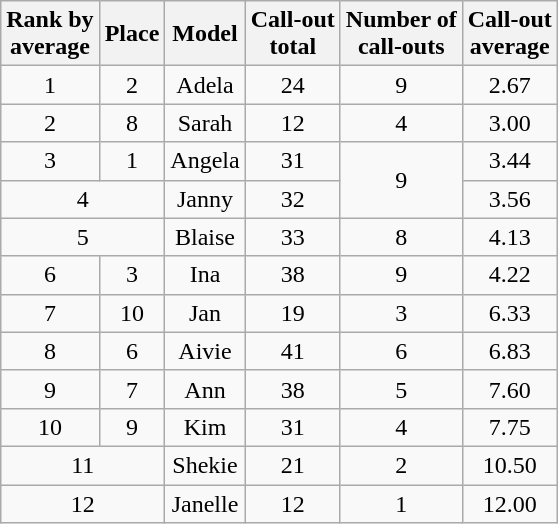<table class="wikitable sortable" style="margin:auto; text-align:center; white-space:nowrap">
<tr>
<th>Rank by<br>average</th>
<th>Place</th>
<th>Model</th>
<th>Call-out<br>total</th>
<th>Number of<br>call-outs</th>
<th>Call-out<br>average</th>
</tr>
<tr>
<td>1</td>
<td>2</td>
<td>Adela</td>
<td>24</td>
<td>9</td>
<td>2.67</td>
</tr>
<tr>
<td>2</td>
<td>8</td>
<td>Sarah</td>
<td>12</td>
<td>4</td>
<td>3.00</td>
</tr>
<tr>
<td>3</td>
<td>1</td>
<td>Angela</td>
<td>31</td>
<td rowspan="2">9</td>
<td>3.44</td>
</tr>
<tr>
<td colspan="2">4</td>
<td>Janny</td>
<td>32</td>
<td>3.56</td>
</tr>
<tr>
<td colspan="2">5</td>
<td>Blaise</td>
<td>33</td>
<td>8</td>
<td>4.13</td>
</tr>
<tr>
<td>6</td>
<td>3</td>
<td>Ina</td>
<td>38</td>
<td>9</td>
<td>4.22</td>
</tr>
<tr>
<td>7</td>
<td>10</td>
<td>Jan</td>
<td>19</td>
<td>3</td>
<td>6.33</td>
</tr>
<tr>
<td>8</td>
<td>6</td>
<td>Aivie</td>
<td>41</td>
<td>6</td>
<td>6.83</td>
</tr>
<tr>
<td>9</td>
<td>7</td>
<td>Ann</td>
<td>38</td>
<td>5</td>
<td>7.60</td>
</tr>
<tr>
<td>10</td>
<td>9</td>
<td>Kim</td>
<td>31</td>
<td>4</td>
<td>7.75</td>
</tr>
<tr>
<td colspan="2">11</td>
<td>Shekie</td>
<td>21</td>
<td>2</td>
<td>10.50</td>
</tr>
<tr>
<td colspan="2">12</td>
<td>Janelle</td>
<td>12</td>
<td>1</td>
<td>12.00</td>
</tr>
</table>
